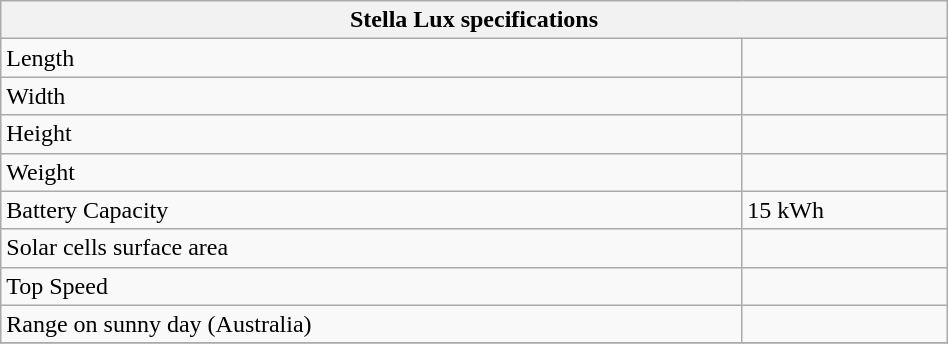<table class="wikitable" style="width: 50%">
<tr>
<th colspan="2">Stella Lux specifications </th>
</tr>
<tr>
<td>Length</td>
<td></td>
</tr>
<tr>
<td>Width</td>
<td></td>
</tr>
<tr>
<td>Height</td>
<td></td>
</tr>
<tr>
<td>Weight</td>
<td></td>
</tr>
<tr>
<td>Battery Capacity</td>
<td>15 kWh</td>
</tr>
<tr>
<td>Solar cells surface area</td>
<td></td>
</tr>
<tr>
<td>Top Speed</td>
<td></td>
</tr>
<tr>
<td>Range on sunny day (Australia)</td>
<td></td>
</tr>
<tr>
</tr>
</table>
